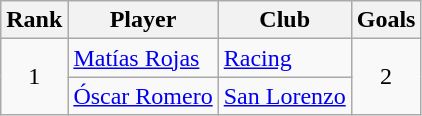<table class="wikitable" border="1">
<tr>
<th>Rank</th>
<th>Player</th>
<th>Club</th>
<th>Goals</th>
</tr>
<tr>
<td align=center rowspan=2>1</td>
<td> <a href='#'>Matías Rojas</a></td>
<td><a href='#'>Racing</a></td>
<td align=center rowspan=2>2</td>
</tr>
<tr>
<td> <a href='#'>Óscar Romero</a></td>
<td><a href='#'>San Lorenzo</a></td>
</tr>
</table>
